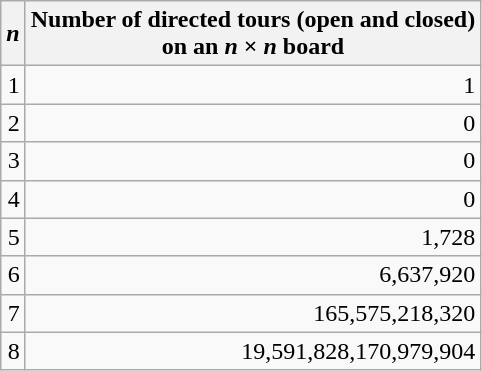<table class=wikitable style="margin-left: 4em; text-align: right;">
<tr>
<th><em>n</em></th>
<th>Number of directed tours (open and closed)<br>on an <em>n</em> × <em>n</em> board<br></th>
</tr>
<tr>
<td>1</td>
<td>1</td>
</tr>
<tr>
<td>2</td>
<td>0</td>
</tr>
<tr>
<td>3</td>
<td>0</td>
</tr>
<tr>
<td>4</td>
<td>0</td>
</tr>
<tr>
<td>5</td>
<td>1,728</td>
</tr>
<tr>
<td>6</td>
<td>6,637,920</td>
</tr>
<tr>
<td>7</td>
<td>165,575,218,320</td>
</tr>
<tr>
<td>8</td>
<td>19,591,828,170,979,904</td>
</tr>
</table>
